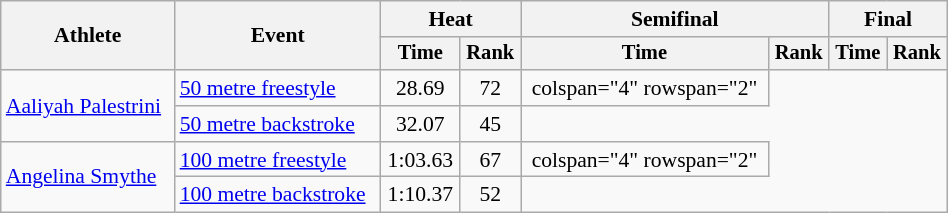<table class="wikitable" style="text-align:center; font-size:90%; width:50%;">
<tr>
<th rowspan="2">Athlete</th>
<th rowspan="2">Event</th>
<th colspan="2">Heat</th>
<th colspan="2">Semifinal</th>
<th colspan="2">Final</th>
</tr>
<tr style="font-size:95%">
<th>Time</th>
<th>Rank</th>
<th>Time</th>
<th>Rank</th>
<th>Time</th>
<th>Rank</th>
</tr>
<tr align=center>
<td align=left rowspan="2"><a href='#'>Aaliyah Palestrini</a></td>
<td align=left><a href='#'>50 metre freestyle</a></td>
<td>28.69</td>
<td>72</td>
<td>colspan="4" rowspan="2" </td>
</tr>
<tr align=center>
<td align=left><a href='#'>50 metre backstroke</a></td>
<td>32.07</td>
<td>45</td>
</tr>
<tr align=center>
<td align=left rowspan="2"><a href='#'>Angelina Smythe</a></td>
<td align=left><a href='#'>100 metre freestyle</a></td>
<td>1:03.63</td>
<td>67</td>
<td>colspan="4" rowspan="2" </td>
</tr>
<tr align=center>
<td align=left><a href='#'>100 metre backstroke</a></td>
<td>1:10.37</td>
<td>52</td>
</tr>
</table>
